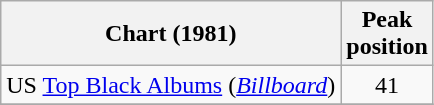<table class="wikitable">
<tr>
<th>Chart (1981)</th>
<th>Peak<br>position</th>
</tr>
<tr>
<td>US <a href='#'>Top Black Albums</a> (<em><a href='#'>Billboard</a></em>)</td>
<td style="text-align:center;">41</td>
</tr>
<tr>
</tr>
</table>
